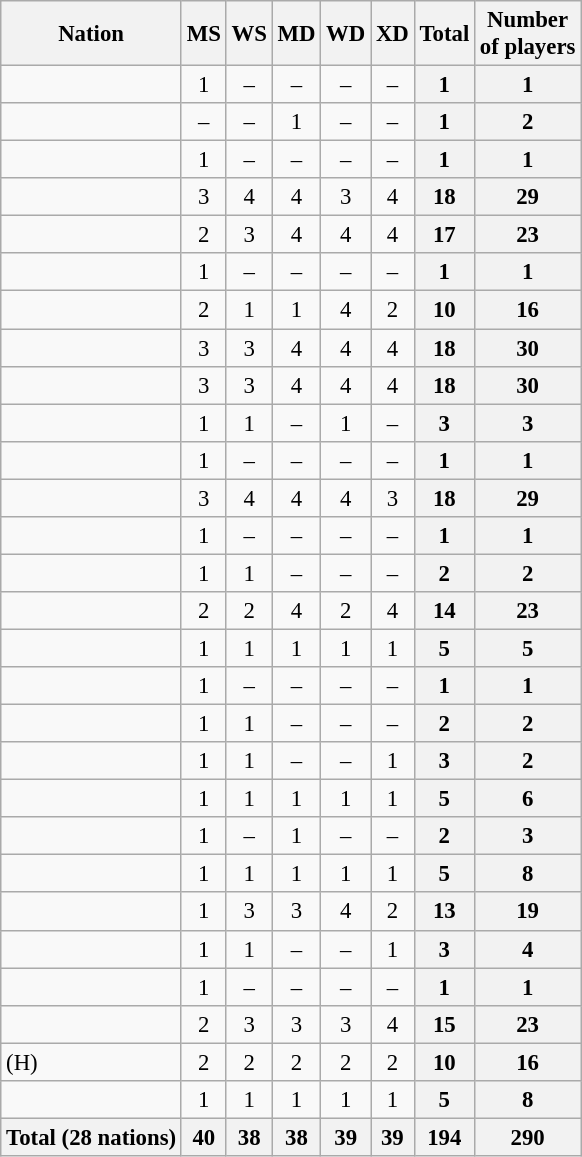<table class="sortable wikitable" style="font-size:95%; text-align:center">
<tr>
<th>Nation</th>
<th>MS</th>
<th>WS</th>
<th>MD</th>
<th>WD</th>
<th>XD</th>
<th>Total</th>
<th>Number<br>of players</th>
</tr>
<tr>
<td align="left"></td>
<td>1</td>
<td>–</td>
<td>–</td>
<td>–</td>
<td>–</td>
<th>1</th>
<th>1</th>
</tr>
<tr>
<td align="left"></td>
<td>–</td>
<td>–</td>
<td>1</td>
<td>–</td>
<td>–</td>
<th>1</th>
<th>2</th>
</tr>
<tr>
<td align="left"></td>
<td>1</td>
<td>–</td>
<td>–</td>
<td>–</td>
<td>–</td>
<th>1</th>
<th>1</th>
</tr>
<tr>
<td align="left"></td>
<td>3</td>
<td>4</td>
<td>4</td>
<td>3</td>
<td>4</td>
<th>18</th>
<th>29</th>
</tr>
<tr>
<td align="left"></td>
<td>2</td>
<td>3</td>
<td>4</td>
<td>4</td>
<td>4</td>
<th>17</th>
<th>23</th>
</tr>
<tr>
<td align="left"></td>
<td>1</td>
<td>–</td>
<td>–</td>
<td>–</td>
<td>–</td>
<th>1</th>
<th>1</th>
</tr>
<tr>
<td align="left"></td>
<td>2</td>
<td>1</td>
<td>1</td>
<td>4</td>
<td>2</td>
<th>10</th>
<th>16</th>
</tr>
<tr>
<td align="left"></td>
<td>3</td>
<td>3</td>
<td>4</td>
<td>4</td>
<td>4</td>
<th>18</th>
<th>30</th>
</tr>
<tr>
<td align="left"></td>
<td>3</td>
<td>3</td>
<td>4</td>
<td>4</td>
<td>4</td>
<th>18</th>
<th>30</th>
</tr>
<tr>
<td align="left"></td>
<td>1</td>
<td>1</td>
<td>–</td>
<td>1</td>
<td>–</td>
<th>3</th>
<th>3</th>
</tr>
<tr>
<td align="left"></td>
<td>1</td>
<td>–</td>
<td>–</td>
<td>–</td>
<td>–</td>
<th>1</th>
<th>1</th>
</tr>
<tr>
<td align="left"></td>
<td>3</td>
<td>4</td>
<td>4</td>
<td>4</td>
<td>3</td>
<th>18</th>
<th>29</th>
</tr>
<tr>
<td align="left"></td>
<td>1</td>
<td>–</td>
<td>–</td>
<td>–</td>
<td>–</td>
<th>1</th>
<th>1</th>
</tr>
<tr>
<td align="left"></td>
<td>1</td>
<td>1</td>
<td>–</td>
<td>–</td>
<td>–</td>
<th>2</th>
<th>2</th>
</tr>
<tr>
<td align="left"></td>
<td>2</td>
<td>2</td>
<td>4</td>
<td>2</td>
<td>4</td>
<th>14</th>
<th>23</th>
</tr>
<tr>
<td align="left"></td>
<td>1</td>
<td>1</td>
<td>1</td>
<td>1</td>
<td>1</td>
<th>5</th>
<th>5</th>
</tr>
<tr>
<td align="left"></td>
<td>1</td>
<td>–</td>
<td>–</td>
<td>–</td>
<td>–</td>
<th>1</th>
<th>1</th>
</tr>
<tr>
<td align="left"></td>
<td>1</td>
<td>1</td>
<td>–</td>
<td>–</td>
<td>–</td>
<th>2</th>
<th>2</th>
</tr>
<tr>
<td align="left"></td>
<td>1</td>
<td>1</td>
<td>–</td>
<td>–</td>
<td>1</td>
<th>3</th>
<th>2</th>
</tr>
<tr>
<td align="left"></td>
<td>1</td>
<td>1</td>
<td>1</td>
<td>1</td>
<td>1</td>
<th>5</th>
<th>6</th>
</tr>
<tr>
<td align="left"></td>
<td>1</td>
<td>–</td>
<td>1</td>
<td>–</td>
<td>–</td>
<th>2</th>
<th>3</th>
</tr>
<tr>
<td align="left"></td>
<td>1</td>
<td>1</td>
<td>1</td>
<td>1</td>
<td>1</td>
<th>5</th>
<th>8</th>
</tr>
<tr>
<td align="left"></td>
<td>1</td>
<td>3</td>
<td>3</td>
<td>4</td>
<td>2</td>
<th>13</th>
<th>19</th>
</tr>
<tr>
<td align="left"></td>
<td>1</td>
<td>1</td>
<td>–</td>
<td>–</td>
<td>1</td>
<th>3</th>
<th>4</th>
</tr>
<tr>
<td align="left"></td>
<td>1</td>
<td>–</td>
<td>–</td>
<td>–</td>
<td>–</td>
<th>1</th>
<th>1</th>
</tr>
<tr>
<td align="left"></td>
<td>2</td>
<td>3</td>
<td>3</td>
<td>3</td>
<td>4</td>
<th>15</th>
<th>23</th>
</tr>
<tr>
<td align="left"> (H)</td>
<td>2</td>
<td>2</td>
<td>2</td>
<td>2</td>
<td>2</td>
<th>10</th>
<th>16</th>
</tr>
<tr>
<td align="left"></td>
<td>1</td>
<td>1</td>
<td>1</td>
<td>1</td>
<td>1</td>
<th>5</th>
<th>8</th>
</tr>
<tr>
<th align="left">Total (28 nations)</th>
<th>40</th>
<th>38</th>
<th>38</th>
<th>39</th>
<th>39</th>
<th>194</th>
<th>290</th>
</tr>
</table>
